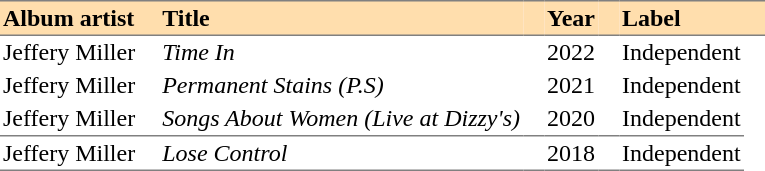<table cellspacing="0" cellpadding="2" border="0">
<tr style="background:#ffdead;">
<th style="text-align:left; border-bottom:1px solid gray; border-top:1px solid gray;">Album artist</th>
<th style="width:10px; border-bottom:1px solid gray; border-top:1px solid gray;"></th>
<th style="text-align:left; border-bottom:1px solid gray; border-top:1px solid gray;">Title</th>
<th style="width:10px; border-bottom:1px solid gray; border-top:1px solid gray;"></th>
<th style="text-align:left; border-bottom:1px solid gray; border-top:1px solid gray;">Year</th>
<th style="width:10px; border-bottom:1px solid gray; border-top:1px solid gray;"></th>
<th style="text-align:left; border-bottom:1px solid gray; border-top:1px solid gray;">Label</th>
<th style="width:10px; border-bottom:1px solid gray; border-top:1px solid gray;"></th>
</tr>
<tr>
<td>Jeffery Miller</td>
<td></td>
<td><em>Time In</em></td>
<td></td>
<td>2022</td>
<td></td>
<td>Independent</td>
</tr>
<tr>
<td>Jeffery Miller</td>
<td></td>
<td><em>Permanent Stains (P.S)</em></td>
<td></td>
<td>2021</td>
<td></td>
<td>Independent</td>
</tr>
<tr>
<td style="border-bottom:1px solid gray;">Jeffery Miller</td>
<td style="border-bottom:1px solid gray;"></td>
<td style="border-bottom:1px solid gray;"><em>Songs About Women (Live at Dizzy's)</em></td>
<td style="border-bottom:1px solid gray;"></td>
<td style="border-bottom:1px solid gray;">2020</td>
<td style="border-bottom:1px solid gray;"></td>
<td style="border-bottom:1px solid gray;">Independent</td>
</tr>
<tr>
<td style="border-bottom:1px solid gray;">Jeffery Miller</td>
<td style="border-bottom:1px solid gray;"></td>
<td style="border-bottom:1px solid gray;"><em>Lose Control</em></td>
<td style="border-bottom:1px solid gray;"></td>
<td style="border-bottom:1px solid gray;">2018</td>
<td style="border-bottom:1px solid gray;"></td>
<td style="border-bottom:1px solid gray;">Independent</td>
</tr>
</table>
